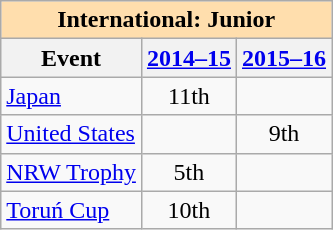<table class="wikitable" style="text-align:center">
<tr>
<th style="background-color: #ffdead; " colspan=3 align=center>International: Junior</th>
</tr>
<tr>
<th>Event</th>
<th><a href='#'>2014–15</a></th>
<th><a href='#'>2015–16</a></th>
</tr>
<tr>
<td align=left> <a href='#'>Japan</a></td>
<td>11th</td>
<td></td>
</tr>
<tr>
<td align=left> <a href='#'>United States</a></td>
<td></td>
<td>9th</td>
</tr>
<tr>
<td align=left><a href='#'>NRW Trophy</a></td>
<td>5th</td>
<td></td>
</tr>
<tr>
<td align=left><a href='#'>Toruń Cup</a></td>
<td>10th</td>
<td></td>
</tr>
</table>
